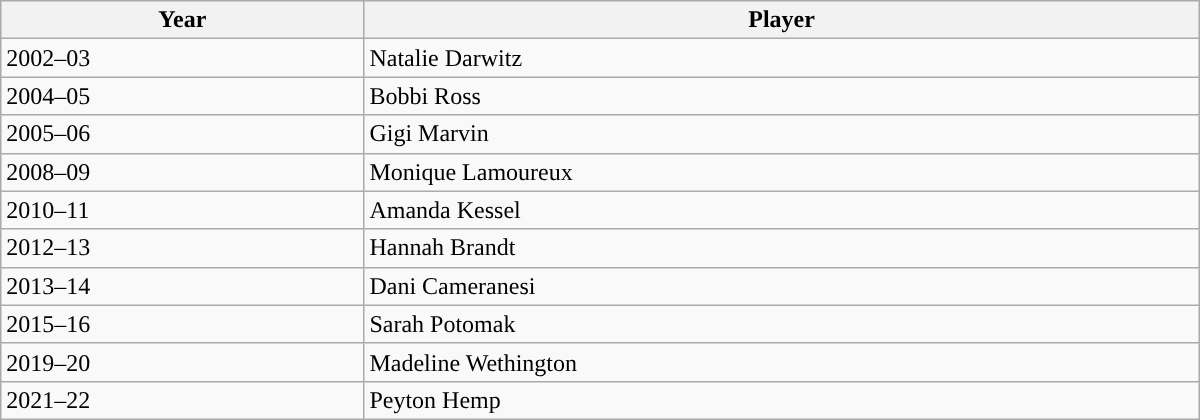<table class="wikitable" style="width: 50em">
<tr>
<th>Year</th>
<th>Player</th>
</tr>
<tr>
<td>2002–03</td>
<td>Natalie Darwitz</td>
</tr>
<tr>
<td>2004–05</td>
<td>Bobbi Ross</td>
</tr>
<tr>
<td>2005–06</td>
<td>Gigi Marvin</td>
</tr>
<tr>
<td>2008–09</td>
<td>Monique Lamoureux</td>
</tr>
<tr>
<td>2010–11</td>
<td>Amanda Kessel</td>
</tr>
<tr>
<td>2012–13</td>
<td>Hannah Brandt</td>
</tr>
<tr>
<td>2013–14</td>
<td>Dani Cameranesi</td>
</tr>
<tr>
<td>2015–16</td>
<td>Sarah Potomak</td>
</tr>
<tr>
<td>2019–20</td>
<td>Madeline Wethington</td>
</tr>
<tr>
<td>2021–22</td>
<td>Peyton Hemp</td>
</tr>
</table>
